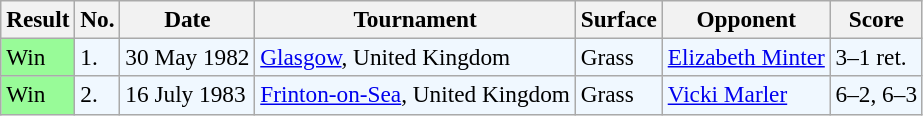<table class="sortable wikitable" style=font-size:97%>
<tr>
<th>Result</th>
<th>No.</th>
<th>Date</th>
<th>Tournament</th>
<th>Surface</th>
<th>Opponent</th>
<th>Score</th>
</tr>
<tr bgcolor="#f0f8ff">
<td style="background:#98fb98;">Win</td>
<td>1.</td>
<td>30 May 1982</td>
<td><a href='#'>Glasgow</a>, United Kingdom</td>
<td>Grass</td>
<td> <a href='#'>Elizabeth Minter</a></td>
<td>3–1 ret.</td>
</tr>
<tr bgcolor="#f0f8ff">
<td style="background:#98fb98;">Win</td>
<td>2.</td>
<td>16 July 1983</td>
<td><a href='#'>Frinton-on-Sea</a>, United Kingdom</td>
<td>Grass</td>
<td> <a href='#'>Vicki Marler</a></td>
<td>6–2, 6–3</td>
</tr>
</table>
